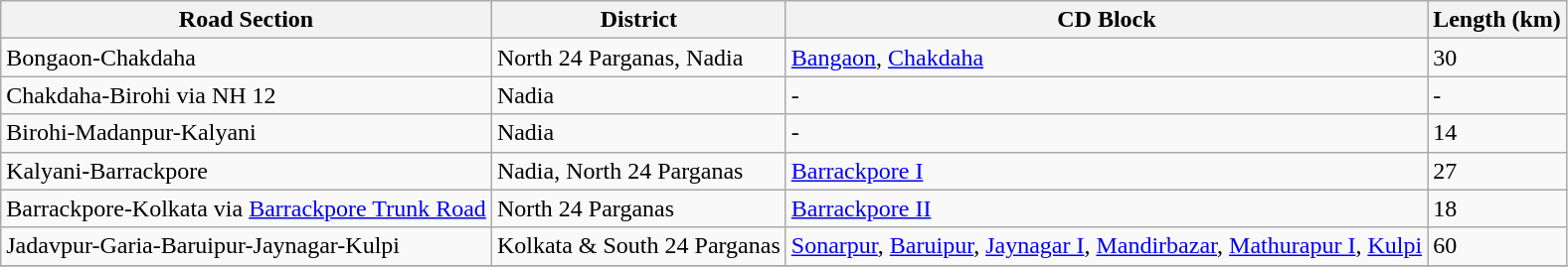<table class="wikitable sortable">
<tr>
<th>Road Section</th>
<th>District</th>
<th>CD Block</th>
<th>Length (km)</th>
</tr>
<tr>
<td>Bongaon-Chakdaha</td>
<td>North 24 Parganas, Nadia</td>
<td><a href='#'>Bangaon</a>, <a href='#'>Chakdaha</a></td>
<td>30</td>
</tr>
<tr>
<td>Chakdaha-Birohi via NH 12</td>
<td>Nadia</td>
<td>-</td>
<td>-</td>
</tr>
<tr>
<td>Birohi-Madanpur-Kalyani</td>
<td>Nadia</td>
<td>-</td>
<td>14</td>
</tr>
<tr>
<td>Kalyani-Barrackpore</td>
<td>Nadia, North 24 Parganas</td>
<td><a href='#'>Barrackpore I</a></td>
<td>27</td>
</tr>
<tr>
<td>Barrackpore-Kolkata via <a href='#'>Barrackpore Trunk Road</a></td>
<td>North 24 Parganas</td>
<td><a href='#'>Barrackpore II</a></td>
<td>18</td>
</tr>
<tr>
<td>Jadavpur-Garia-Baruipur-Jaynagar-Kulpi</td>
<td>Kolkata & South 24 Parganas</td>
<td><a href='#'>Sonarpur</a>, <a href='#'>Baruipur</a>, <a href='#'>Jaynagar I</a>, <a href='#'>Mandirbazar</a>, <a href='#'>Mathurapur I</a>, <a href='#'>Kulpi</a></td>
<td>60</td>
</tr>
<tr>
</tr>
</table>
